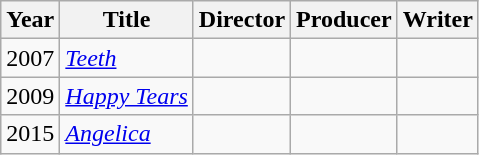<table class="wikitable">
<tr>
<th>Year</th>
<th>Title</th>
<th>Director</th>
<th>Producer</th>
<th>Writer</th>
</tr>
<tr>
<td>2007</td>
<td><em><a href='#'>Teeth</a></em></td>
<td></td>
<td></td>
<td></td>
</tr>
<tr>
<td>2009</td>
<td><em><a href='#'>Happy Tears</a></em></td>
<td></td>
<td></td>
<td></td>
</tr>
<tr>
<td>2015</td>
<td><em><a href='#'>Angelica</a></em></td>
<td></td>
<td></td>
<td></td>
</tr>
</table>
